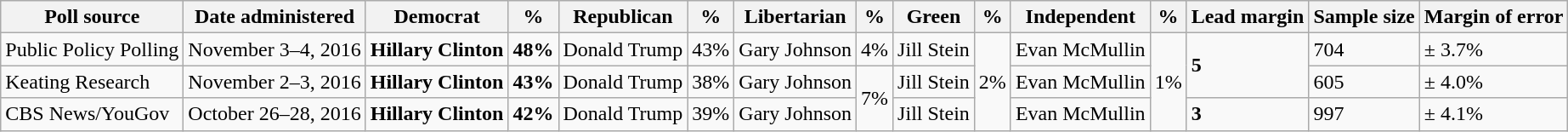<table class="wikitable">
<tr>
<th>Poll source</th>
<th>Date administered</th>
<th>Democrat</th>
<th>%</th>
<th>Republican</th>
<th>%</th>
<th>Libertarian</th>
<th>%</th>
<th>Green</th>
<th>%</th>
<th>Independent</th>
<th>%</th>
<th>Lead margin</th>
<th>Sample size</th>
<th>Margin of error</th>
</tr>
<tr>
<td>Public Policy Polling</td>
<td>November 3–4, 2016</td>
<td><strong>Hillary Clinton</strong></td>
<td><strong>48%</strong></td>
<td>Donald Trump</td>
<td>43%</td>
<td>Gary Johnson</td>
<td>4%</td>
<td>Jill Stein</td>
<td rowspan="3">2%</td>
<td>Evan McMullin</td>
<td rowspan="3">1%</td>
<td rowspan="2" ><strong>5</strong></td>
<td>704</td>
<td>± 3.7%</td>
</tr>
<tr>
<td>Keating Research</td>
<td>November 2–3, 2016</td>
<td><strong>Hillary Clinton</strong></td>
<td><strong>43%</strong></td>
<td>Donald Trump</td>
<td>38%</td>
<td>Gary Johnson</td>
<td rowspan="2">7%</td>
<td>Jill Stein</td>
<td>Evan McMullin</td>
<td>605</td>
<td>± 4.0%</td>
</tr>
<tr>
<td>CBS News/YouGov</td>
<td>October 26–28, 2016</td>
<td><strong>Hillary Clinton</strong></td>
<td><strong>42%</strong></td>
<td>Donald Trump</td>
<td>39%</td>
<td>Gary Johnson</td>
<td>Jill Stein</td>
<td>Evan McMullin</td>
<td><strong>3</strong></td>
<td>997</td>
<td>± 4.1%</td>
</tr>
</table>
